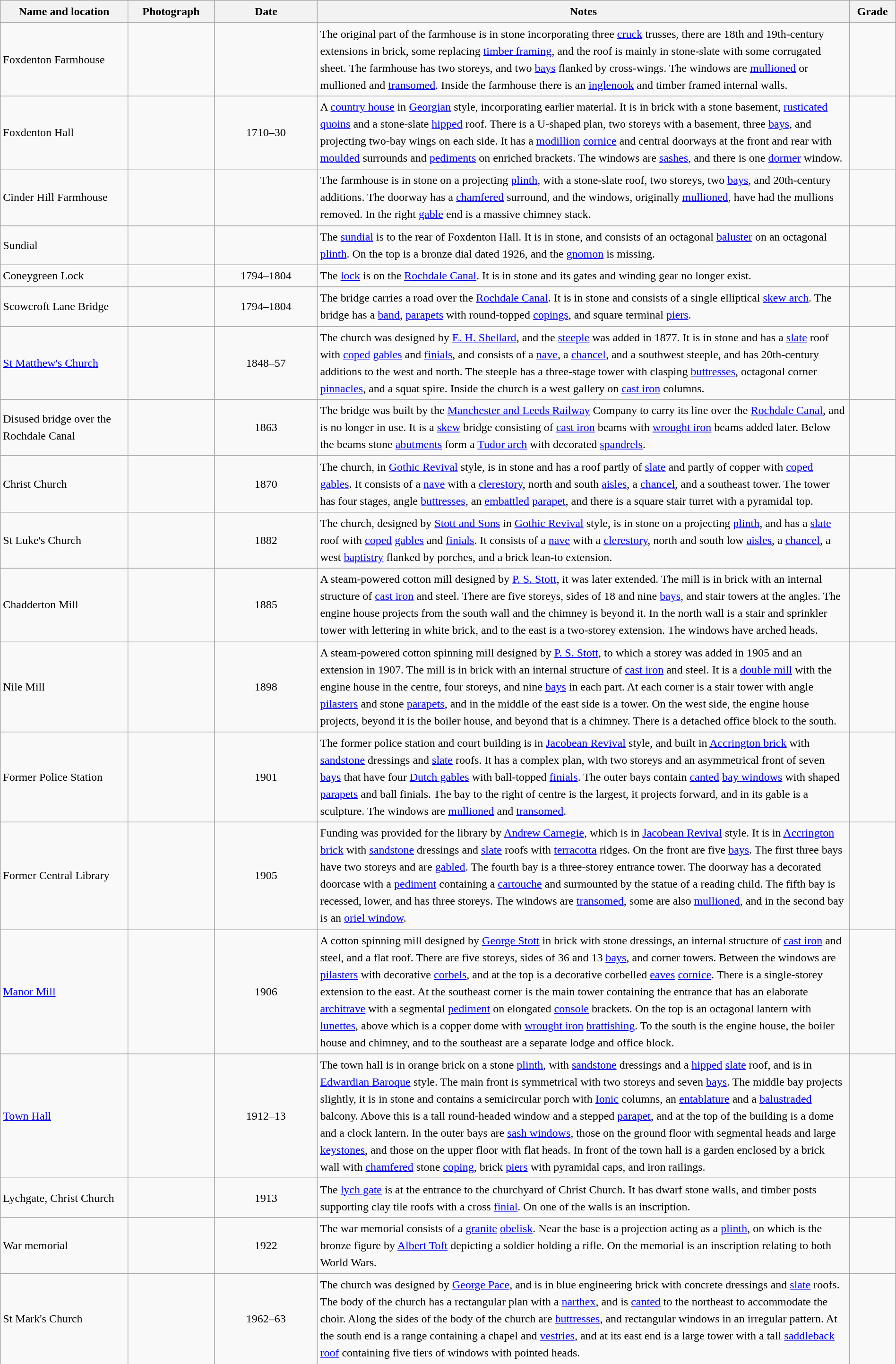<table class="wikitable sortable plainrowheaders" style="width:100%; border:0; text-align:left; line-height:150%;">
<tr>
<th scope="col"  style="width:150px">Name and location</th>
<th scope="col"  style="width:100px" class="unsortable">Photograph</th>
<th scope="col"  style="width:120px">Date</th>
<th scope="col"  style="width:650px" class="unsortable">Notes</th>
<th scope="col"  style="width:50px">Grade</th>
</tr>
<tr>
<td>Foxdenton Farmhouse<br><small></small></td>
<td></td>
<td align="center"></td>
<td>The original part of the farmhouse is in stone incorporating three <a href='#'>cruck</a> trusses, there are 18th and 19th-century extensions in brick, some replacing <a href='#'>timber framing</a>, and the roof is mainly in stone-slate with some corrugated sheet. The farmhouse has two storeys, and two <a href='#'>bays</a> flanked by cross-wings. The windows are <a href='#'>mullioned</a> or mullioned and <a href='#'>transomed</a>. Inside the farmhouse there is an <a href='#'>inglenook</a> and timber framed internal walls.</td>
<td align="center" ></td>
</tr>
<tr>
<td>Foxdenton Hall<br><small></small></td>
<td></td>
<td align="center">1710–30</td>
<td>A <a href='#'>country house</a> in <a href='#'>Georgian</a> style, incorporating earlier material. It is in brick with a stone basement, <a href='#'>rusticated</a> <a href='#'>quoins</a> and a stone-slate <a href='#'>hipped</a> roof. There is a U-shaped plan, two storeys with a basement, three <a href='#'>bays</a>, and projecting two-bay wings on each side. It has a <a href='#'>modillion</a> <a href='#'>cornice</a> and central doorways at the front and rear with <a href='#'>moulded</a> surrounds and <a href='#'>pediments</a> on enriched brackets. The windows are <a href='#'>sashes</a>, and there is one <a href='#'>dormer</a> window.</td>
<td align="center" ></td>
</tr>
<tr>
<td>Cinder Hill Farmhouse<br><small></small></td>
<td></td>
<td align="center"></td>
<td>The farmhouse is in stone on a projecting <a href='#'>plinth</a>, with a stone-slate roof, two storeys, two <a href='#'>bays</a>, and 20th-century additions. The doorway has a <a href='#'>chamfered</a> surround, and the windows, originally <a href='#'>mullioned</a>, have had the mullions removed. In the right <a href='#'>gable</a> end is a massive chimney stack.</td>
<td align="center" ></td>
</tr>
<tr>
<td>Sundial<br><small></small></td>
<td></td>
<td align="center"></td>
<td>The <a href='#'>sundial</a> is to the rear of Foxdenton Hall. It is in stone, and consists of an octagonal <a href='#'>baluster</a> on an octagonal <a href='#'>plinth</a>. On the top is a bronze dial dated 1926, and the <a href='#'>gnomon</a> is missing.</td>
<td align="center" ></td>
</tr>
<tr>
<td>Coneygreen Lock<br><small></small></td>
<td></td>
<td align="center">1794–1804</td>
<td>The <a href='#'>lock</a> is on the <a href='#'>Rochdale Canal</a>. It is in stone and its gates and winding gear no longer exist.</td>
<td align="center" ></td>
</tr>
<tr>
<td>Scowcroft Lane Bridge<br><small></small></td>
<td></td>
<td align="center">1794–1804</td>
<td>The bridge carries a road over the <a href='#'>Rochdale Canal</a>. It is in stone and consists of a single elliptical <a href='#'>skew arch</a>. The bridge has a <a href='#'>band</a>, <a href='#'>parapets</a> with round-topped <a href='#'>copings</a>, and square terminal <a href='#'>piers</a>.</td>
<td align="center" ></td>
</tr>
<tr>
<td><a href='#'>St Matthew's Church</a><br><small></small></td>
<td></td>
<td align="center">1848–57</td>
<td>The church was designed by <a href='#'>E. H. Shellard</a>, and the <a href='#'>steeple</a> was added in 1877. It is in stone and has a <a href='#'>slate</a> roof with <a href='#'>coped</a> <a href='#'>gables</a> and <a href='#'>finials</a>, and consists of a <a href='#'>nave</a>, a <a href='#'>chancel</a>, and a southwest steeple, and has 20th-century additions to the west and north. The steeple has a three-stage tower with clasping <a href='#'>buttresses</a>, octagonal corner <a href='#'>pinnacles</a>, and a squat spire. Inside the church is a west gallery on <a href='#'>cast iron</a> columns.</td>
<td align="center" ></td>
</tr>
<tr>
<td>Disused bridge over the Rochdale Canal<br><small></small></td>
<td></td>
<td align="center">1863</td>
<td>The bridge was built by the <a href='#'>Manchester and Leeds Railway</a> Company to carry its line over the <a href='#'>Rochdale Canal</a>, and is no longer in use. It is a <a href='#'>skew</a> bridge consisting of <a href='#'>cast iron</a> beams with <a href='#'>wrought iron</a> beams added later. Below the beams stone <a href='#'>abutments</a> form a <a href='#'>Tudor arch</a> with decorated <a href='#'>spandrels</a>.</td>
<td align="center" ></td>
</tr>
<tr>
<td>Christ Church<br><small></small></td>
<td></td>
<td align="center">1870</td>
<td>The church, in <a href='#'>Gothic Revival</a> style, is in stone and has a roof partly of <a href='#'>slate</a> and partly of copper with <a href='#'>coped</a> <a href='#'>gables</a>. It consists of a <a href='#'>nave</a> with a <a href='#'>clerestory</a>, north and south <a href='#'>aisles</a>, a <a href='#'>chancel</a>, and a southeast tower. The tower has four stages, angle <a href='#'>buttresses</a>, an <a href='#'>embattled</a> <a href='#'>parapet</a>, and there is a square stair turret with a pyramidal top.</td>
<td align="center" ></td>
</tr>
<tr>
<td>St Luke's Church<br><small></small></td>
<td></td>
<td align="center">1882</td>
<td>The church, designed by <a href='#'>Stott and Sons</a> in <a href='#'>Gothic Revival</a> style, is in stone on a projecting <a href='#'>plinth</a>, and has a <a href='#'>slate</a> roof with <a href='#'>coped</a> <a href='#'>gables</a> and <a href='#'>finials</a>. It consists of a <a href='#'>nave</a> with a <a href='#'>clerestory</a>, north and south low <a href='#'>aisles</a>, a <a href='#'>chancel</a>, a west <a href='#'>baptistry</a> flanked by porches, and a brick lean-to extension.</td>
<td align="center" ></td>
</tr>
<tr>
<td>Chadderton Mill<br><small></small></td>
<td></td>
<td align="center">1885</td>
<td>A steam-powered cotton mill designed by <a href='#'>P. S. Stott</a>, it was later extended. The mill is in brick with an internal structure of <a href='#'>cast iron</a> and steel. There are five storeys, sides of 18 and nine <a href='#'>bays</a>, and stair towers at the angles. The engine house projects from the south wall and the chimney is beyond it. In the north wall is a stair and sprinkler tower with lettering in white brick, and to the east is a two-storey extension. The windows have arched heads.</td>
<td align="center" ></td>
</tr>
<tr>
<td>Nile Mill<br><small></small></td>
<td></td>
<td align="center">1898</td>
<td>A steam-powered cotton spinning mill designed by <a href='#'>P. S. Stott</a>, to which a storey was added in 1905 and an extension in 1907. The mill is in brick with an internal structure of <a href='#'>cast iron</a> and steel. It is a <a href='#'>double mill</a> with the engine house in the centre, four storeys, and nine <a href='#'>bays</a> in each part. At each corner is a stair tower with angle <a href='#'>pilasters</a> and stone <a href='#'>parapets</a>, and in the middle of the east side is a tower. On the west side, the engine house projects, beyond it is the boiler house, and beyond that is a chimney. There is a detached office block to the south.</td>
<td align="center" ></td>
</tr>
<tr>
<td>Former Police Station<br><small></small></td>
<td></td>
<td align="center">1901</td>
<td>The former police station and court building is in <a href='#'>Jacobean Revival</a> style, and built in <a href='#'>Accrington brick</a> with <a href='#'>sandstone</a> dressings and <a href='#'>slate</a> roofs. It has a complex plan, with two storeys and an asymmetrical front of seven <a href='#'>bays</a> that have four <a href='#'>Dutch gables</a> with ball-topped <a href='#'>finials</a>. The outer bays contain <a href='#'>canted</a> <a href='#'>bay windows</a> with shaped <a href='#'>parapets</a> and ball finials. The bay to the right of centre is the largest, it projects forward, and in its gable is a sculpture. The windows are <a href='#'>mullioned</a> and <a href='#'>transomed</a>.</td>
<td align="center" ></td>
</tr>
<tr>
<td>Former Central Library<br><small></small></td>
<td></td>
<td align="center">1905</td>
<td>Funding was provided for the library by <a href='#'>Andrew Carnegie</a>, which is in <a href='#'>Jacobean Revival</a> style. It is in <a href='#'>Accrington brick</a> with <a href='#'>sandstone</a> dressings and <a href='#'>slate</a> roofs with <a href='#'>terracotta</a> ridges. On the front are five <a href='#'>bays</a>. The first three bays have two storeys and are <a href='#'>gabled</a>. The fourth bay is a three-storey entrance tower. The doorway has a decorated doorcase with a <a href='#'>pediment</a> containing a <a href='#'>cartouche</a> and surmounted by the statue of a reading child. The fifth bay is recessed, lower, and has three storeys. The windows are <a href='#'>transomed</a>, some are also <a href='#'>mullioned</a>, and in the second bay is an <a href='#'>oriel window</a>.</td>
<td align="center" ></td>
</tr>
<tr>
<td><a href='#'>Manor Mill</a><br><small></small></td>
<td></td>
<td align="center">1906</td>
<td>A cotton spinning mill designed by <a href='#'>George Stott</a> in brick with stone dressings, an internal structure of <a href='#'>cast iron</a> and steel, and a flat roof. There are five storeys, sides of 36 and 13 <a href='#'>bays</a>, and corner towers. Between the windows are <a href='#'>pilasters</a> with decorative <a href='#'>corbels</a>, and at the top is a decorative corbelled <a href='#'>eaves</a> <a href='#'>cornice</a>. There is a single-storey extension to the east. At the southeast corner is the main tower containing the entrance that has an elaborate <a href='#'>architrave</a> with a segmental <a href='#'>pediment</a> on elongated <a href='#'>console</a> brackets. On the top is an octagonal lantern with <a href='#'>lunettes</a>, above which is a copper dome with <a href='#'>wrought iron</a> <a href='#'>brattishing</a>. To the south is the engine house, the boiler house and chimney, and to the southeast are a separate lodge and office block.</td>
<td align="center" ></td>
</tr>
<tr>
<td><a href='#'>Town Hall</a><br><small></small></td>
<td></td>
<td align="center">1912–13</td>
<td>The town hall is in orange brick on a stone <a href='#'>plinth</a>, with <a href='#'>sandstone</a> dressings and a <a href='#'>hipped</a> <a href='#'>slate</a> roof, and is in <a href='#'>Edwardian Baroque</a> style. The main front is symmetrical with two storeys and seven <a href='#'>bays</a>. The middle bay projects slightly, it is in stone and contains a semicircular porch with <a href='#'>Ionic</a> columns, an <a href='#'>entablature</a> and a <a href='#'>balustraded</a> balcony. Above this is a tall round-headed window and a stepped <a href='#'>parapet</a>, and at the top of the building is a dome and a clock lantern. In the outer bays are <a href='#'>sash windows</a>, those on the ground floor with segmental heads and large <a href='#'>keystones</a>, and those on the upper floor with flat heads. In front of the town hall is a garden enclosed by a brick wall with <a href='#'>chamfered</a> stone <a href='#'>coping</a>, brick <a href='#'>piers</a> with pyramidal caps, and iron railings.</td>
<td align="center" ></td>
</tr>
<tr>
<td>Lychgate, Christ Church<br><small></small></td>
<td></td>
<td align="center">1913</td>
<td>The <a href='#'>lych gate</a> is at the entrance to the churchyard of Christ Church. It has dwarf stone walls, and timber posts supporting clay tile roofs with a cross <a href='#'>finial</a>. On one of the walls is an inscription.</td>
<td align="center" ></td>
</tr>
<tr>
<td>War memorial<br><small></small></td>
<td></td>
<td align="center">1922</td>
<td>The war memorial consists of a <a href='#'>granite</a> <a href='#'>obelisk</a>. Near the base is a projection acting as a <a href='#'>plinth</a>, on which is the bronze figure by <a href='#'>Albert Toft</a> depicting a soldier holding a rifle. On the memorial is an inscription relating to both World Wars.</td>
<td align="center" ></td>
</tr>
<tr>
<td>St Mark's Church<br><small></small></td>
<td></td>
<td align="center">1962–63</td>
<td>The church was designed by <a href='#'>George Pace</a>, and is in blue engineering brick with concrete dressings and <a href='#'>slate</a> roofs. The body of the church has a rectangular plan with a <a href='#'>narthex</a>, and is <a href='#'>canted</a> to the northeast to accommodate the choir. Along the sides of the body of the church are <a href='#'>buttresses</a>, and rectangular windows in an irregular pattern. At the south end is a range containing a chapel and <a href='#'>vestries</a>, and at its east end is a large tower with a tall <a href='#'>saddleback roof</a> containing five tiers of windows with pointed heads.</td>
<td align="center" ></td>
</tr>
<tr>
</tr>
</table>
